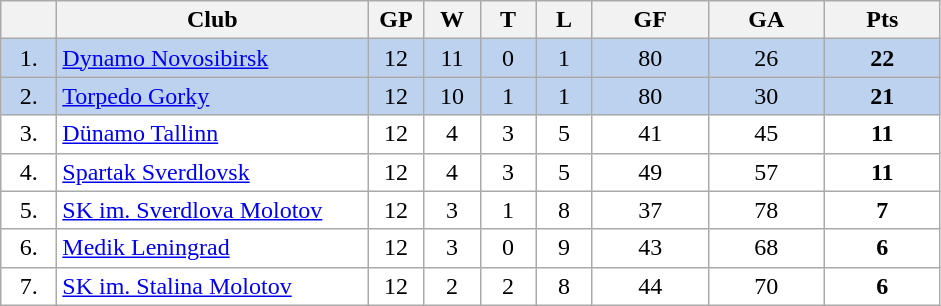<table class="wikitable">
<tr>
<th width="30"></th>
<th width="200">Club</th>
<th width="30">GP</th>
<th width="30">W</th>
<th width="30">T</th>
<th width="30">L</th>
<th width="70">GF</th>
<th width="70">GA</th>
<th width="70">Pts</th>
</tr>
<tr bgcolor="#BCD2EE" align="center">
<td>1.</td>
<td align="left"><a href='#'>Dynamo Novosibirsk</a></td>
<td>12</td>
<td>11</td>
<td>0</td>
<td>1</td>
<td>80</td>
<td>26</td>
<td><strong>22</strong></td>
</tr>
<tr bgcolor="#BCD2EE" align="center">
<td>2.</td>
<td align="left"><a href='#'>Torpedo Gorky</a></td>
<td>12</td>
<td>10</td>
<td>1</td>
<td>1</td>
<td>80</td>
<td>30</td>
<td><strong>21</strong></td>
</tr>
<tr bgcolor="#FFFFFF" align="center">
<td>3.</td>
<td align="left"><a href='#'>Dünamo Tallinn</a></td>
<td>12</td>
<td>4</td>
<td>3</td>
<td>5</td>
<td>41</td>
<td>45</td>
<td><strong>11</strong></td>
</tr>
<tr bgcolor="#FFFFFF" align="center">
<td>4.</td>
<td align="left"><a href='#'>Spartak Sverdlovsk</a></td>
<td>12</td>
<td>4</td>
<td>3</td>
<td>5</td>
<td>49</td>
<td>57</td>
<td><strong>11</strong></td>
</tr>
<tr bgcolor="#FFFFFF" align="center">
<td>5.</td>
<td align="left"><a href='#'>SK im. Sverdlova Molotov</a></td>
<td>12</td>
<td>3</td>
<td>1</td>
<td>8</td>
<td>37</td>
<td>78</td>
<td><strong>7</strong></td>
</tr>
<tr bgcolor="#FFFFFF" align="center">
<td>6.</td>
<td align="left"><a href='#'>Medik Leningrad</a></td>
<td>12</td>
<td>3</td>
<td>0</td>
<td>9</td>
<td>43</td>
<td>68</td>
<td><strong>6</strong></td>
</tr>
<tr bgcolor="#FFFFFF" align="center">
<td>7.</td>
<td align="left"><a href='#'>SK im. Stalina Molotov</a></td>
<td>12</td>
<td>2</td>
<td>2</td>
<td>8</td>
<td>44</td>
<td>70</td>
<td><strong>6</strong></td>
</tr>
</table>
